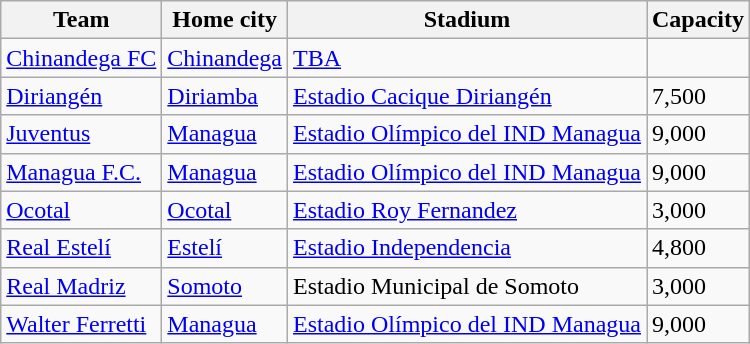<table class="wikitable sortable">
<tr>
<th>Team</th>
<th>Home city</th>
<th>Stadium</th>
<th>Capacity</th>
</tr>
<tr>
<td><a href='#'>Chinandega FC</a></td>
<td><a href='#'>Chinandega</a></td>
<td><a href='#'>TBA</a></td>
<td></td>
</tr>
<tr>
<td><a href='#'>Diriangén</a></td>
<td><a href='#'>Diriamba</a></td>
<td><a href='#'>Estadio Cacique Diriangén</a></td>
<td>7,500</td>
</tr>
<tr>
<td><a href='#'>Juventus</a></td>
<td><a href='#'>Managua</a></td>
<td><a href='#'>Estadio Olímpico del IND Managua</a></td>
<td>9,000</td>
</tr>
<tr>
<td><a href='#'>Managua F.C.</a></td>
<td><a href='#'>Managua</a></td>
<td><a href='#'>Estadio Olímpico del IND Managua</a></td>
<td>9,000</td>
</tr>
<tr>
<td><a href='#'>Ocotal</a></td>
<td><a href='#'>Ocotal</a></td>
<td><a href='#'>Estadio Roy Fernandez</a></td>
<td>3,000</td>
</tr>
<tr>
<td><a href='#'>Real Estelí</a></td>
<td><a href='#'>Estelí</a></td>
<td><a href='#'>Estadio Independencia</a></td>
<td>4,800</td>
</tr>
<tr>
<td><a href='#'>Real Madriz</a></td>
<td><a href='#'>Somoto</a></td>
<td>Estadio Municipal de Somoto</td>
<td>3,000</td>
</tr>
<tr>
<td><a href='#'>Walter Ferretti</a></td>
<td><a href='#'>Managua</a></td>
<td><a href='#'>Estadio Olímpico del IND Managua</a></td>
<td>9,000</td>
</tr>
</table>
